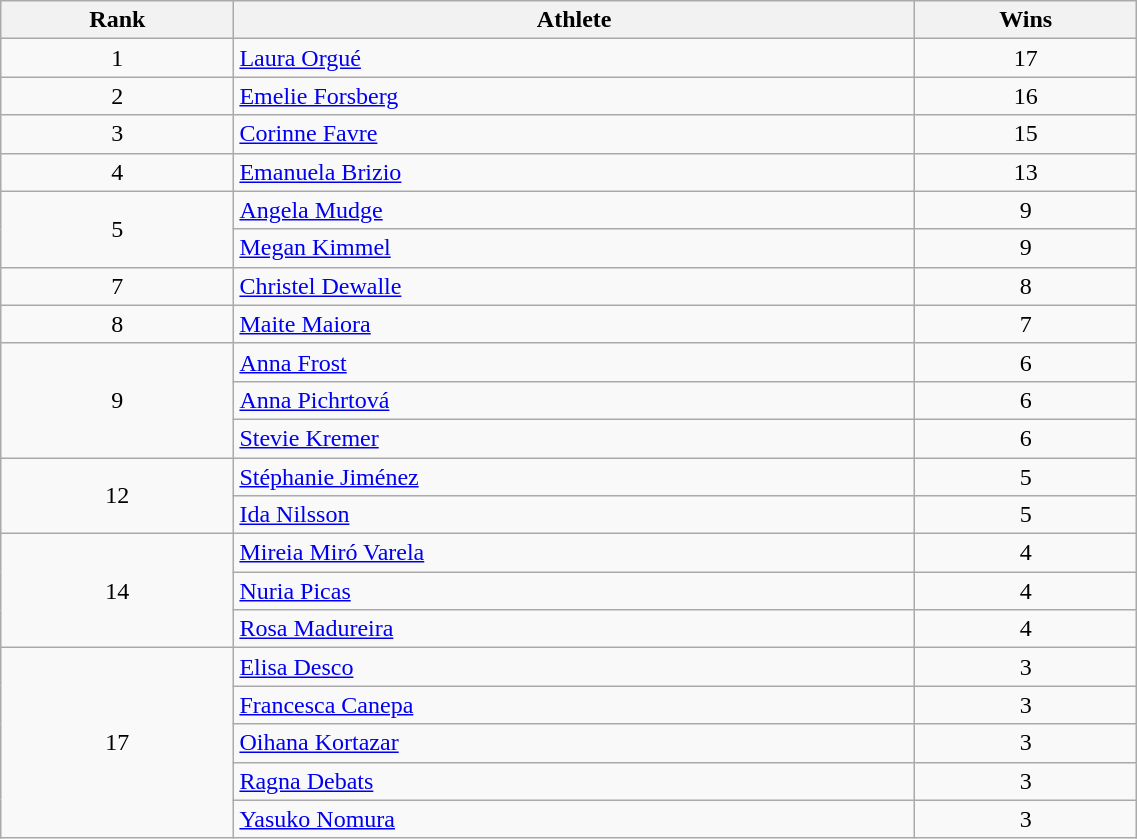<table class="wikitable" width=60% style="font-size:100%; text-align:center;">
<tr>
<th>Rank</th>
<th>Athlete</th>
<th>Wins</th>
</tr>
<tr>
<td rowspan=1>1</td>
<td align=left> <a href='#'>Laura Orgué</a></td>
<td>17</td>
</tr>
<tr>
<td rowspan=1>2</td>
<td align=left> <a href='#'>Emelie Forsberg</a></td>
<td>16</td>
</tr>
<tr>
<td rowspan=1>3</td>
<td align=left> <a href='#'>Corinne Favre</a></td>
<td>15</td>
</tr>
<tr>
<td rowspan=1>4</td>
<td align=left> <a href='#'>Emanuela Brizio</a></td>
<td>13</td>
</tr>
<tr>
<td rowspan=2>5</td>
<td align=left> <a href='#'>Angela Mudge</a></td>
<td>9</td>
</tr>
<tr>
<td align=left> <a href='#'>Megan Kimmel</a></td>
<td>9</td>
</tr>
<tr>
<td rowspan=1>7</td>
<td align=left> <a href='#'>Christel Dewalle</a></td>
<td>8</td>
</tr>
<tr>
<td rowspan=1>8</td>
<td align=left> <a href='#'>Maite Maiora</a></td>
<td>7</td>
</tr>
<tr>
<td rowspan=3>9</td>
<td align=left> <a href='#'>Anna Frost</a></td>
<td>6</td>
</tr>
<tr>
<td align=left> <a href='#'>Anna Pichrtová</a></td>
<td>6</td>
</tr>
<tr>
<td align=left> <a href='#'>Stevie Kremer</a></td>
<td>6</td>
</tr>
<tr>
<td rowspan=2>12</td>
<td align=left> <a href='#'>Stéphanie Jiménez</a></td>
<td>5</td>
</tr>
<tr>
<td align=left> <a href='#'>Ida Nilsson</a></td>
<td>5</td>
</tr>
<tr>
<td rowspan=3>14</td>
<td align=left> <a href='#'>Mireia Miró Varela</a></td>
<td>4</td>
</tr>
<tr>
<td align=left> <a href='#'>Nuria Picas</a></td>
<td>4</td>
</tr>
<tr>
<td align=left> <a href='#'>Rosa Madureira</a></td>
<td>4</td>
</tr>
<tr>
<td rowspan=5>17</td>
<td align=left> <a href='#'>Elisa Desco</a></td>
<td>3</td>
</tr>
<tr>
<td align=left> <a href='#'>Francesca Canepa</a></td>
<td>3</td>
</tr>
<tr>
<td align=left> <a href='#'>Oihana Kortazar</a></td>
<td>3</td>
</tr>
<tr>
<td align=left> <a href='#'>Ragna Debats</a></td>
<td>3</td>
</tr>
<tr>
<td align=left> <a href='#'>Yasuko Nomura</a></td>
<td>3</td>
</tr>
</table>
